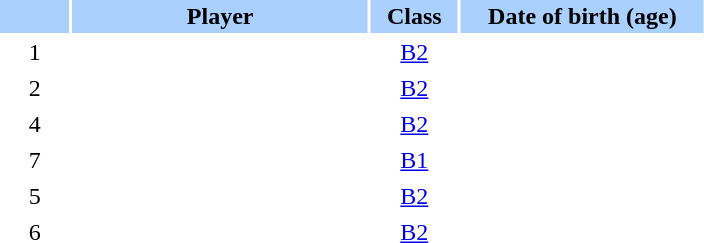<table class="sortable" border="0" cellspacing="2" cellpadding="2">
<tr style="background-color:#AAD0FF">
<th width=8%></th>
<th width=34%>Player</th>
<th width=10%>Class</th>
<th width=28%>Date of birth (age)</th>
</tr>
<tr>
<td style="text-align: center;">1</td>
<td></td>
<td style="text-align: center;"><a href='#'>B2</a></td>
<td style="text-align: center;"></td>
</tr>
<tr>
<td style="text-align: center;">2</td>
<td></td>
<td style="text-align: center;"><a href='#'>B2</a></td>
<td style="text-align: center;"></td>
</tr>
<tr>
<td style="text-align: center;">4</td>
<td></td>
<td style="text-align: center;"><a href='#'>B2</a></td>
<td style="text-align: center;"></td>
</tr>
<tr>
<td style="text-align: center;">7</td>
<td></td>
<td style="text-align: center;"><a href='#'>B1</a></td>
<td style="text-align: center;"></td>
</tr>
<tr>
<td style="text-align: center;">5</td>
<td></td>
<td style="text-align: center;"><a href='#'>B2</a></td>
<td style="text-align: center;"></td>
</tr>
<tr>
<td style="text-align: center;">6</td>
<td></td>
<td style="text-align: center;"><a href='#'>B2</a></td>
<td style="text-align: center;"></td>
</tr>
</table>
